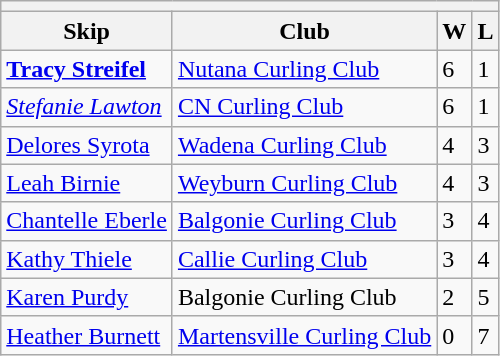<table class="wikitable">
<tr>
<th align="center" colspan=4></th>
</tr>
<tr>
<th>Skip</th>
<th>Club</th>
<th>W</th>
<th>L</th>
</tr>
<tr>
<td><strong><a href='#'>Tracy Streifel</a></strong></td>
<td><a href='#'>Nutana Curling Club</a></td>
<td>6</td>
<td>1</td>
</tr>
<tr>
<td><em><a href='#'>Stefanie Lawton</a></em></td>
<td><a href='#'>CN Curling Club</a></td>
<td>6</td>
<td>1</td>
</tr>
<tr>
<td><a href='#'>Delores Syrota</a></td>
<td><a href='#'>Wadena Curling Club</a></td>
<td>4</td>
<td>3</td>
</tr>
<tr>
<td><a href='#'>Leah Birnie</a></td>
<td><a href='#'>Weyburn Curling Club</a></td>
<td>4</td>
<td>3</td>
</tr>
<tr>
<td><a href='#'>Chantelle Eberle</a></td>
<td><a href='#'>Balgonie Curling Club</a></td>
<td>3</td>
<td>4</td>
</tr>
<tr>
<td><a href='#'>Kathy Thiele</a></td>
<td><a href='#'>Callie Curling Club</a></td>
<td>3</td>
<td>4</td>
</tr>
<tr>
<td><a href='#'>Karen Purdy</a></td>
<td>Balgonie Curling Club</td>
<td>2</td>
<td>5</td>
</tr>
<tr>
<td><a href='#'>Heather Burnett</a></td>
<td><a href='#'>Martensville Curling Club</a></td>
<td>0</td>
<td>7</td>
</tr>
</table>
